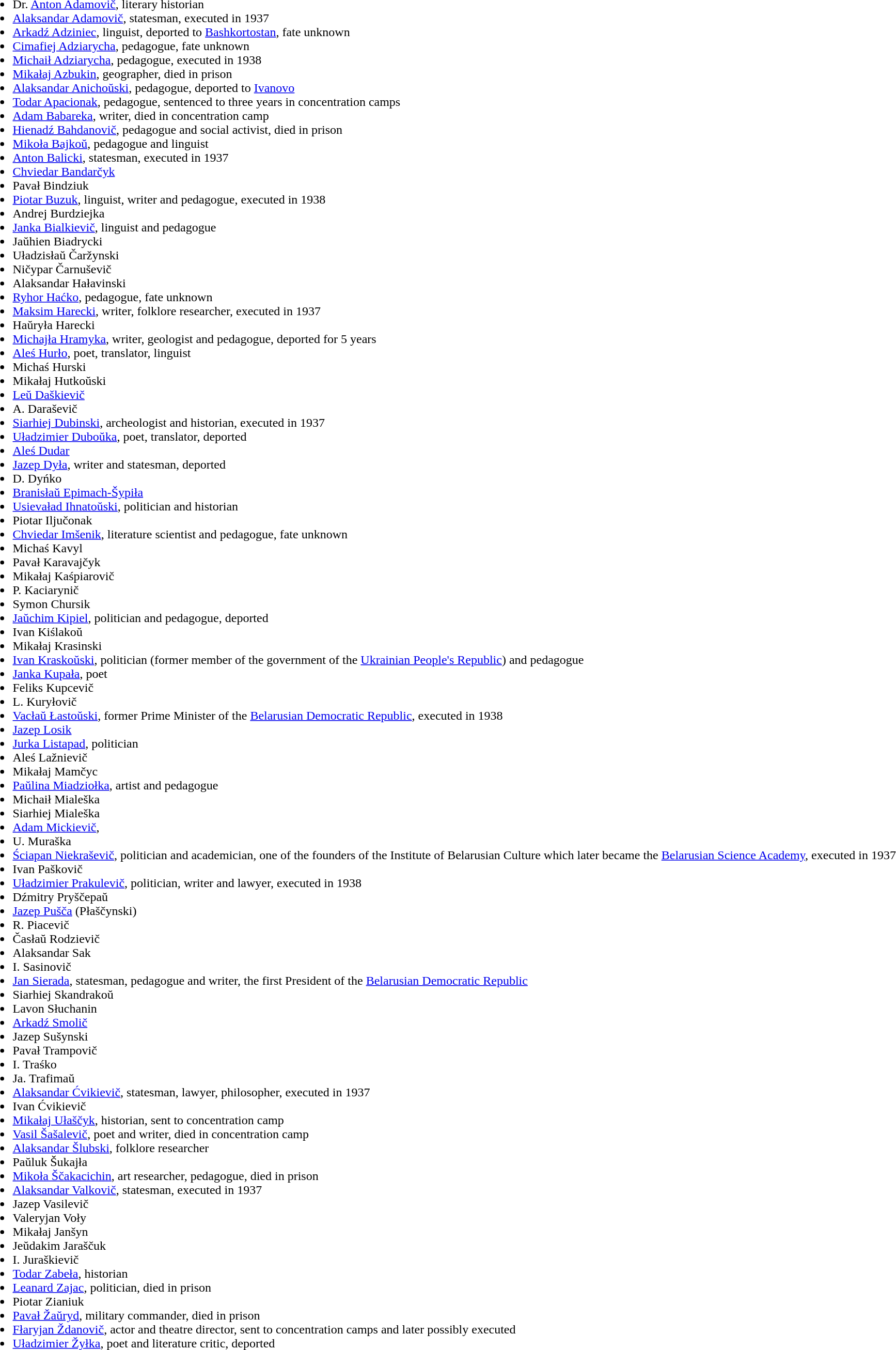<table valign=top>
<tr>
<td valign=top><br><ul><li>Dr. <a href='#'>Anton Adamovič</a>, literary historian</li><li><a href='#'>Alaksandar Adamovič</a>, statesman, executed in 1937</li><li><a href='#'>Arkadź Adziniec</a>, linguist, deported to <a href='#'>Bashkortostan</a>, fate unknown</li><li><a href='#'>Cimafiej Adziarycha</a>, pedagogue, fate unknown</li><li><a href='#'>Michaił Adziarycha</a>, pedagogue, executed in 1938</li><li><a href='#'>Mikałaj Azbukin</a>, geographer, died in prison</li><li><a href='#'>Alaksandar Anichoŭski</a>, pedagogue, deported to <a href='#'>Ivanovo</a></li><li><a href='#'>Todar Apacionak</a>, pedagogue, sentenced to three years in concentration camps</li><li><a href='#'>Adam Babareka</a>, writer, died in concentration camp</li><li><a href='#'>Hienadź Bahdanovič</a>, pedagogue and social activist, died in prison</li><li><a href='#'>Mikoła Bajkoŭ</a>, pedagogue and linguist</li><li><a href='#'>Anton Balicki</a>, statesman, executed in 1937</li><li><a href='#'>Chviedar Bandarčyk</a></li><li>Pavał Bindziuk</li><li><a href='#'>Piotar Buzuk</a>, linguist, writer and pedagogue, executed in 1938</li><li>Andrej Burdziejka</li><li><a href='#'>Janka Bialkievič</a>, linguist and pedagogue</li><li>Jaŭhien Biadrycki</li><li>Uładzisłaŭ Čaržynski</li><li>Ničypar Čarnuševič</li><li>Alaksandar Hałavinski</li><li><a href='#'>Ryhor Haćko</a>, pedagogue, fate unknown</li><li><a href='#'>Maksim Harecki</a>, writer, folklore researcher, executed in 1937</li><li>Haŭryła Harecki</li><li><a href='#'>Michajła Hramyka</a>, writer, geologist and pedagogue, deported for 5 years</li><li><a href='#'>Aleś Hurło</a>, poet, translator, linguist</li><li>Michaś Hurski</li><li>Mikałaj Hutkoŭski</li><li><a href='#'>Leŭ Daškievič</a></li><li>A. Daraševič</li><li><a href='#'>Siarhiej Dubinski</a>, archeologist and historian, executed in 1937</li><li><a href='#'>Uładzimier Duboŭka</a>, poet, translator, deported</li><li><a href='#'>Aleś Dudar</a></li><li><a href='#'>Jazep Dyła</a>, writer and statesman, deported</li><li>D. Dyńko</li><li><a href='#'>Branisłaŭ Epimach-Šypiła</a></li><li><a href='#'>Usievaład Ihnatoŭski</a>, politician and historian</li><li>Piotar Iljučonak</li><li><a href='#'>Chviedar Imšenik</a>, literature scientist and pedagogue, fate unknown</li><li>Michaś Kavyl</li><li>Pavał Karavajčyk</li><li>Mikałaj Kaśpiarovič</li><li>P. Kaciarynič</li><li>Symon Chursik</li><li><a href='#'>Jaŭchim Kipiel</a>, politician and pedagogue, deported</li><li>Ivan Kiślakoŭ</li><li>Mikałaj Krasinski</li><li><a href='#'>Ivan Kraskoŭski</a>, politician (former member of the government of the <a href='#'>Ukrainian People's Republic</a>) and pedagogue</li><li><a href='#'>Janka Kupała</a>, poet</li><li>Feliks Kupcevič</li><li>L. Kuryłovič</li><li><a href='#'>Vacłaŭ Łastoŭski</a>, former Prime Minister of the <a href='#'>Belarusian Democratic Republic</a>, executed in 1938</li><li><a href='#'>Jazep Losik</a></li><li><a href='#'>Jurka Listapad</a>, politician</li><li>Aleś Lažnievič</li><li>Mikałaj Mamčyc</li><li><a href='#'>Paŭlina Miadziołka</a>, artist and pedagogue</li><li>Michaił Mialeška</li><li>Siarhiej Mialeška</li><li><a href='#'>Adam Mickievič</a>,</li><li>U. Muraška</li><li><a href='#'>Ściapan Niekraševič</a>, politician and academician, one of the founders of the Institute of Belarusian Culture which later became the <a href='#'>Belarusian Science Academy</a>, executed in 1937</li><li>Ivan Paškovič</li><li><a href='#'>Uładzimier Prakulevič</a>, politician, writer and lawyer, executed in 1938</li><li>Dźmitry Pryščepaŭ</li><li><a href='#'>Jazep Pušča</a> (Płaščynski)</li><li>R. Piacevič</li><li>Časłaŭ Rodzievič</li><li>Alaksandar Sak</li><li>I. Sasinovič</li><li><a href='#'>Jan Sierada</a>, statesman, pedagogue and writer, the first President of the <a href='#'>Belarusian Democratic Republic</a></li><li>Siarhiej Skandrakoŭ</li><li>Lavon Słuchanin</li><li><a href='#'>Arkadź Smolič</a></li><li>Jazep Sušynski</li><li>Pavał Trampovič</li><li>I. Traśko</li><li>Ja. Trafimaŭ</li><li><a href='#'>Alaksandar Ćvikievič</a>, statesman, lawyer, philosopher, executed in 1937</li><li>Ivan Ćvikievič</li><li><a href='#'>Mikałaj Ułaščyk</a>, historian, sent to concentration camp</li><li><a href='#'>Vasil Šašalevič</a>, poet and writer, died in concentration camp</li><li><a href='#'>Alaksandar Šlubski</a>, folklore researcher</li><li>Paŭluk Šukajła</li><li><a href='#'>Mikoła Ščakacichin</a>, art researcher, pedagogue, died in prison</li><li><a href='#'>Alaksandar Valkovič</a>, statesman, executed in 1937</li><li>Jazep Vasilevič</li><li>Valeryjan Voły</li><li>Mikałaj Janšyn</li><li>Jeŭdakim Jaraščuk</li><li>I. Juraškievič</li><li><a href='#'>Todar Zabeła</a>, historian</li><li><a href='#'>Leanard Zajac</a>, politician, died in prison</li><li>Piotar Zianiuk</li><li><a href='#'>Pavał Žaŭryd</a>, military commander, died in prison</li><li><a href='#'>Fłaryjan Ždanovič</a>, actor and theatre director, sent to concentration camps and later possibly executed</li><li><a href='#'>Uładzimier Žyłka</a>, poet and literature critic, deported</li></ul></td>
</tr>
</table>
